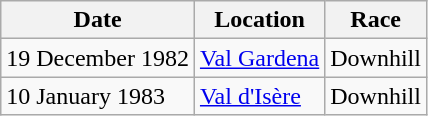<table class="wikitable">
<tr>
<th>Date</th>
<th>Location</th>
<th>Race</th>
</tr>
<tr>
<td>19 December 1982</td>
<td> <a href='#'>Val Gardena</a></td>
<td>Downhill</td>
</tr>
<tr>
<td>10 January 1983</td>
<td> <a href='#'>Val d'Isère</a></td>
<td>Downhill</td>
</tr>
</table>
